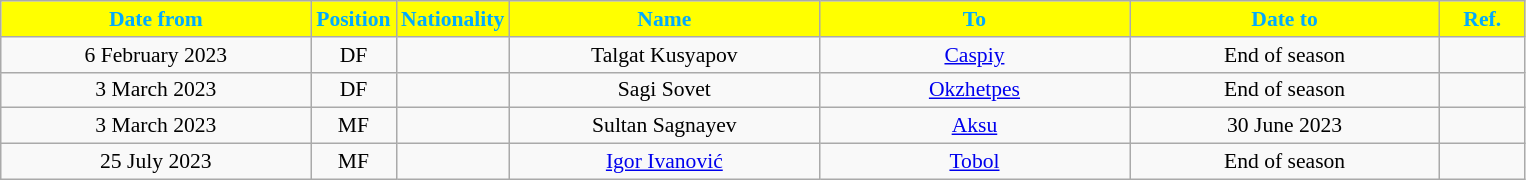<table class="wikitable" style="text-align:center; font-size:90%; ">
<tr>
<th style="background:#ffff00; color:#00AAFF; width:200px;">Date from</th>
<th style="background:#ffff00; color:#00AAFF; width:50px;">Position</th>
<th style="background:#ffff00; color:#00AAFF; width:50px;">Nationality</th>
<th style="background:#ffff00; color:#00AAFF; width:200px;">Name</th>
<th style="background:#ffff00; color:#00AAFF; width:200px;">To</th>
<th style="background:#ffff00; color:#00AAFF; width:200px;">Date to</th>
<th style="background:#ffff00; color:#00AAFF; width:50px;">Ref.</th>
</tr>
<tr>
<td>6 February 2023</td>
<td>DF</td>
<td></td>
<td>Talgat Kusyapov</td>
<td><a href='#'>Caspiy</a></td>
<td>End of season</td>
<td></td>
</tr>
<tr>
<td>3 March 2023</td>
<td>DF</td>
<td></td>
<td>Sagi Sovet</td>
<td><a href='#'>Okzhetpes</a></td>
<td>End of season</td>
<td></td>
</tr>
<tr>
<td>3 March 2023</td>
<td>MF</td>
<td></td>
<td>Sultan Sagnayev</td>
<td><a href='#'>Aksu</a></td>
<td>30 June 2023</td>
<td></td>
</tr>
<tr>
<td>25 July 2023</td>
<td>MF</td>
<td></td>
<td><a href='#'>Igor Ivanović</a></td>
<td><a href='#'>Tobol</a></td>
<td>End of season</td>
<td></td>
</tr>
</table>
